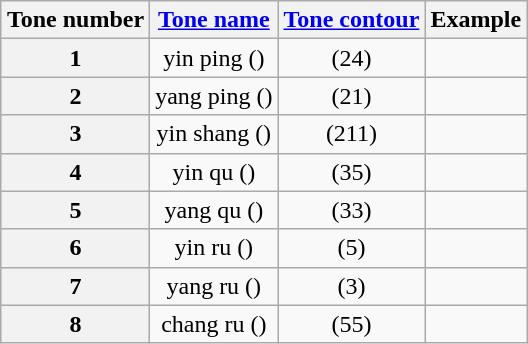<table class="wikitable" style="text-align:center; margin:1em auto 1em auto">
<tr>
<th>Tone number</th>
<th><a href='#'>Tone name</a></th>
<th><a href='#'>Tone contour</a></th>
<th>Example</th>
</tr>
<tr>
<th>1</th>
<td>yin ping ()</td>
<td> (24)</td>
<td></td>
</tr>
<tr>
<th>2</th>
<td>yang ping ()</td>
<td> (21)</td>
<td></td>
</tr>
<tr>
<th>3</th>
<td>yin shang ()</td>
<td> (211)</td>
<td></td>
</tr>
<tr>
<th>4</th>
<td>yin qu ()</td>
<td> (35)</td>
<td></td>
</tr>
<tr>
<th>5</th>
<td>yang qu ()</td>
<td> (33)</td>
<td></td>
</tr>
<tr>
<th>6</th>
<td>yin ru ()</td>
<td> (5)</td>
<td></td>
</tr>
<tr>
<th>7</th>
<td>yang ru ()</td>
<td> (3)</td>
<td></td>
</tr>
<tr>
<th>8</th>
<td>chang ru ()</td>
<td> (55)</td>
<td></td>
</tr>
</table>
